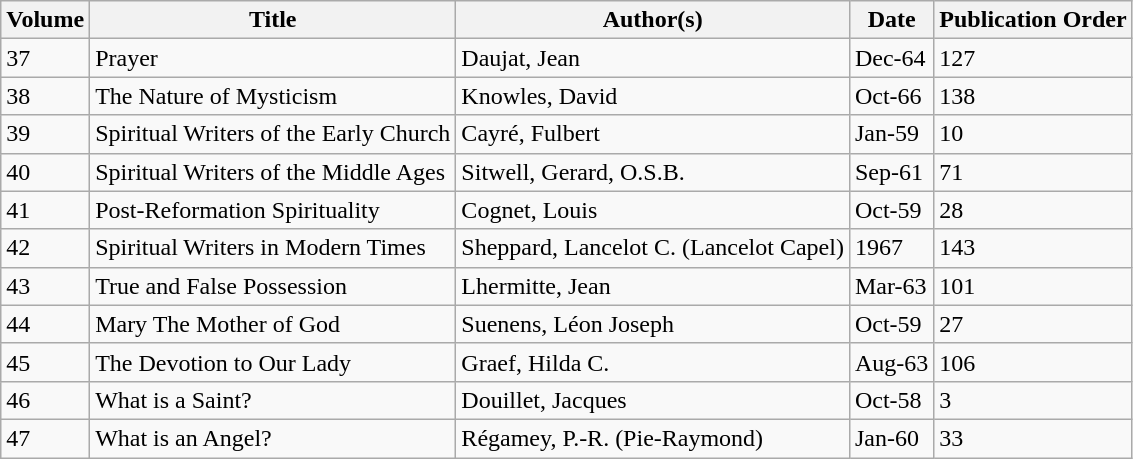<table class="wikitable">
<tr>
<th>Volume</th>
<th>Title</th>
<th>Author(s)</th>
<th>Date</th>
<th>Publication Order</th>
</tr>
<tr>
<td>37</td>
<td>Prayer</td>
<td>Daujat, Jean</td>
<td>Dec-64</td>
<td>127</td>
</tr>
<tr>
<td>38</td>
<td>The Nature of Mysticism</td>
<td>Knowles, David</td>
<td>Oct-66</td>
<td>138</td>
</tr>
<tr>
<td>39</td>
<td>Spiritual Writers of the Early Church</td>
<td>Cayré, Fulbert</td>
<td>Jan-59</td>
<td>10</td>
</tr>
<tr>
<td>40</td>
<td>Spiritual Writers of the Middle Ages</td>
<td>Sitwell, Gerard, O.S.B.</td>
<td>Sep-61</td>
<td>71</td>
</tr>
<tr>
<td>41</td>
<td>Post-Reformation Spirituality</td>
<td>Cognet, Louis</td>
<td>Oct-59</td>
<td>28</td>
</tr>
<tr>
<td>42</td>
<td>Spiritual Writers in Modern Times</td>
<td>Sheppard, Lancelot C. (Lancelot Capel)</td>
<td>1967</td>
<td>143</td>
</tr>
<tr>
<td>43</td>
<td>True and False Possession</td>
<td>Lhermitte, Jean</td>
<td>Mar-63</td>
<td>101</td>
</tr>
<tr>
<td>44</td>
<td>Mary The Mother of God</td>
<td>Suenens, Léon Joseph</td>
<td>Oct-59</td>
<td>27</td>
</tr>
<tr>
<td>45</td>
<td>The Devotion to Our Lady</td>
<td>Graef, Hilda C.</td>
<td>Aug-63</td>
<td>106</td>
</tr>
<tr>
<td>46</td>
<td>What is a Saint?</td>
<td>Douillet, Jacques</td>
<td>Oct-58</td>
<td>3</td>
</tr>
<tr>
<td>47</td>
<td>What is an Angel?</td>
<td>Régamey, P.-R. (Pie-Raymond)</td>
<td>Jan-60</td>
<td>33</td>
</tr>
</table>
